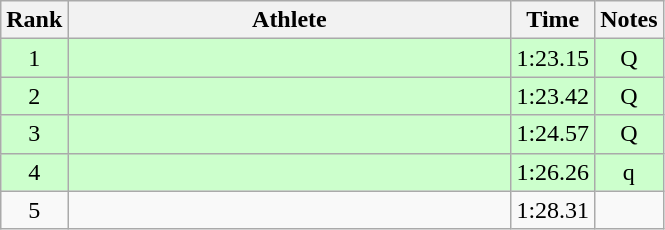<table class="wikitable" style="text-align:center">
<tr>
<th>Rank</th>
<th Style="width:18em">Athlete</th>
<th>Time</th>
<th>Notes</th>
</tr>
<tr style="background:#cfc">
<td>1</td>
<td style="text-align:left"></td>
<td>1:23.15</td>
<td>Q</td>
</tr>
<tr style="background:#cfc">
<td>2</td>
<td style="text-align:left"></td>
<td>1:23.42</td>
<td>Q</td>
</tr>
<tr style="background:#cfc">
<td>3</td>
<td style="text-align:left"></td>
<td>1:24.57</td>
<td>Q</td>
</tr>
<tr style="background:#cfc">
<td>4</td>
<td style="text-align:left"></td>
<td>1:26.26</td>
<td>q</td>
</tr>
<tr>
<td>5</td>
<td style="text-align:left"></td>
<td>1:28.31</td>
<td></td>
</tr>
</table>
